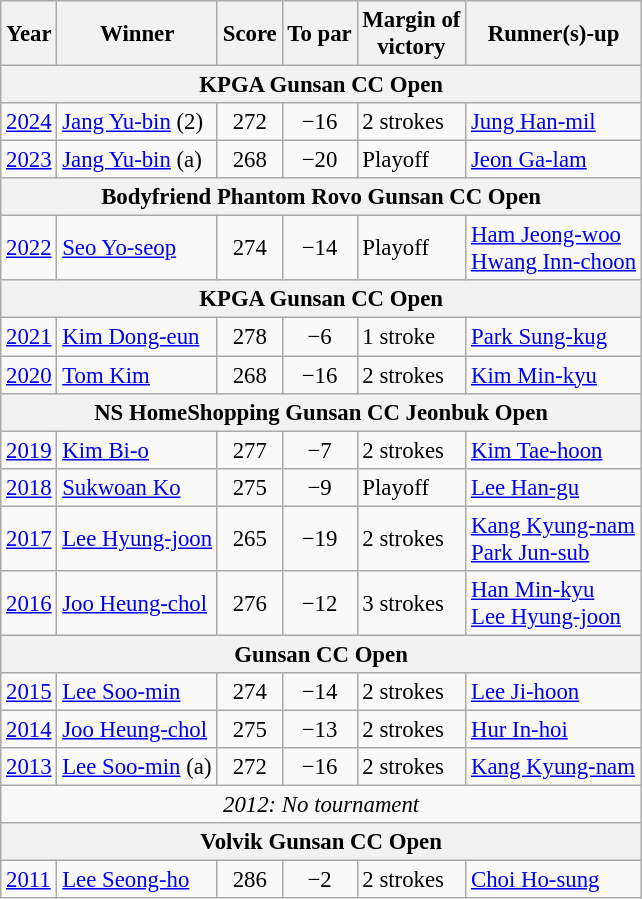<table class=wikitable style="font-size:95%">
<tr>
<th>Year</th>
<th>Winner</th>
<th>Score</th>
<th>To par</th>
<th>Margin of<br>victory</th>
<th>Runner(s)-up</th>
</tr>
<tr>
<th colspan=7>KPGA Gunsan CC Open</th>
</tr>
<tr>
<td><a href='#'>2024</a></td>
<td> <a href='#'>Jang Yu-bin</a> (2)</td>
<td align=center>272</td>
<td align=center>−16</td>
<td>2 strokes</td>
<td> <a href='#'>Jung Han-mil</a></td>
</tr>
<tr>
<td><a href='#'>2023</a></td>
<td> <a href='#'>Jang Yu-bin</a> (a)</td>
<td align=center>268</td>
<td align=center>−20</td>
<td>Playoff</td>
<td> <a href='#'>Jeon Ga-lam</a></td>
</tr>
<tr>
<th colspan=7>Bodyfriend Phantom Rovo Gunsan CC Open</th>
</tr>
<tr>
<td><a href='#'>2022</a></td>
<td> <a href='#'>Seo Yo-seop</a></td>
<td align=center>274</td>
<td align=center>−14</td>
<td>Playoff</td>
<td> <a href='#'>Ham Jeong-woo</a><br> <a href='#'>Hwang Inn-choon</a></td>
</tr>
<tr>
<th colspan=7>KPGA Gunsan CC Open</th>
</tr>
<tr>
<td><a href='#'>2021</a></td>
<td> <a href='#'>Kim Dong-eun</a></td>
<td align=center>278</td>
<td align=center>−6</td>
<td>1 stroke</td>
<td> <a href='#'>Park Sung-kug</a></td>
</tr>
<tr>
<td><a href='#'>2020</a></td>
<td> <a href='#'>Tom Kim</a></td>
<td align=center>268</td>
<td align=center>−16</td>
<td>2 strokes</td>
<td> <a href='#'>Kim Min-kyu</a></td>
</tr>
<tr>
<th colspan=7>NS HomeShopping Gunsan CC Jeonbuk Open</th>
</tr>
<tr>
<td><a href='#'>2019</a></td>
<td> <a href='#'>Kim Bi-o</a></td>
<td align=center>277</td>
<td align=center>−7</td>
<td>2 strokes</td>
<td> <a href='#'>Kim Tae-hoon</a></td>
</tr>
<tr>
<td><a href='#'>2018</a></td>
<td> <a href='#'>Sukwoan Ko</a></td>
<td align=center>275</td>
<td align=center>−9</td>
<td>Playoff</td>
<td> <a href='#'>Lee Han-gu</a></td>
</tr>
<tr>
<td><a href='#'>2017</a></td>
<td> <a href='#'>Lee Hyung-joon</a></td>
<td align=center>265</td>
<td align=center>−19</td>
<td>2 strokes</td>
<td> <a href='#'>Kang Kyung-nam</a><br> <a href='#'>Park Jun-sub</a></td>
</tr>
<tr>
<td><a href='#'>2016</a></td>
<td> <a href='#'>Joo Heung-chol</a></td>
<td align=center>276</td>
<td align=center>−12</td>
<td>3 strokes</td>
<td> <a href='#'>Han Min-kyu</a><br> <a href='#'>Lee Hyung-joon</a></td>
</tr>
<tr>
<th colspan=7>Gunsan CC Open</th>
</tr>
<tr>
<td><a href='#'>2015</a></td>
<td> <a href='#'>Lee Soo-min</a></td>
<td align=center>274</td>
<td align=center>−14</td>
<td>2 strokes</td>
<td> <a href='#'>Lee Ji-hoon</a></td>
</tr>
<tr>
<td><a href='#'>2014</a></td>
<td> <a href='#'>Joo Heung-chol</a></td>
<td align=center>275</td>
<td align=center>−13</td>
<td>2 strokes</td>
<td> <a href='#'>Hur In-hoi</a></td>
</tr>
<tr>
<td><a href='#'>2013</a></td>
<td> <a href='#'>Lee Soo-min</a> (a)</td>
<td align=center>272</td>
<td align=center>−16</td>
<td>2 strokes</td>
<td> <a href='#'>Kang Kyung-nam</a></td>
</tr>
<tr>
<td colspan=7 align=center><em>2012: No tournament</em></td>
</tr>
<tr>
<th colspan=7>Volvik Gunsan CC Open</th>
</tr>
<tr>
<td><a href='#'>2011</a></td>
<td> <a href='#'>Lee Seong-ho</a></td>
<td align=center>286</td>
<td align=center>−2</td>
<td>2 strokes</td>
<td> <a href='#'>Choi Ho-sung</a></td>
</tr>
</table>
